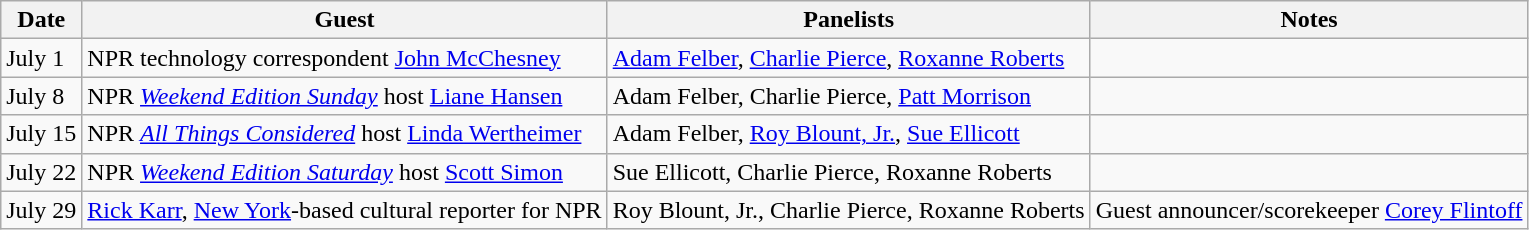<table class="wikitable">
<tr>
<th>Date</th>
<th>Guest</th>
<th>Panelists</th>
<th>Notes</th>
</tr>
<tr>
<td>July 1</td>
<td>NPR technology correspondent <a href='#'>John McChesney</a></td>
<td><a href='#'>Adam Felber</a>, <a href='#'>Charlie Pierce</a>, <a href='#'>Roxanne Roberts</a></td>
<td></td>
</tr>
<tr>
<td>July 8</td>
<td>NPR <em><a href='#'>Weekend Edition Sunday</a></em> host <a href='#'>Liane Hansen</a></td>
<td>Adam Felber, Charlie Pierce, <a href='#'>Patt Morrison</a></td>
<td></td>
</tr>
<tr>
<td>July 15</td>
<td>NPR <em><a href='#'>All Things Considered</a></em> host <a href='#'>Linda Wertheimer</a></td>
<td>Adam Felber, <a href='#'>Roy Blount, Jr.</a>, <a href='#'>Sue Ellicott</a></td>
<td></td>
</tr>
<tr>
<td>July 22</td>
<td>NPR <em><a href='#'>Weekend Edition Saturday</a></em> host <a href='#'>Scott Simon</a></td>
<td>Sue Ellicott, Charlie Pierce, Roxanne Roberts</td>
<td></td>
</tr>
<tr>
<td>July 29</td>
<td><a href='#'>Rick Karr</a>, <a href='#'>New York</a>-based cultural reporter for NPR</td>
<td>Roy Blount, Jr., Charlie Pierce, Roxanne Roberts</td>
<td>Guest announcer/scorekeeper <a href='#'>Corey Flintoff</a></td>
</tr>
</table>
